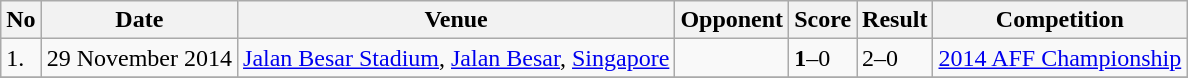<table class="wikitable">
<tr>
<th>No</th>
<th>Date</th>
<th>Venue</th>
<th>Opponent</th>
<th>Score</th>
<th>Result</th>
<th>Competition</th>
</tr>
<tr>
<td>1.</td>
<td>29 November 2014</td>
<td><a href='#'>Jalan Besar Stadium</a>, <a href='#'>Jalan Besar</a>, <a href='#'>Singapore</a></td>
<td></td>
<td><strong>1</strong>–0</td>
<td>2–0</td>
<td><a href='#'>2014 AFF Championship</a></td>
</tr>
<tr>
</tr>
</table>
